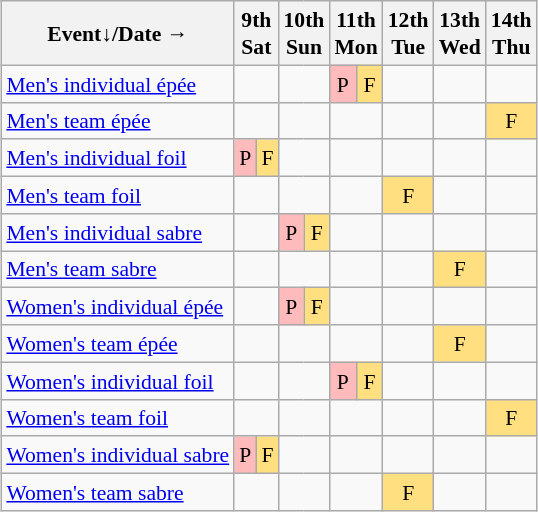<table class="wikitable" style="margin:0.5em auto; font-size:90%; line-height:1.25em; text-align:center;">
<tr>
<th>Event↓/Date →</th>
<th colspan=2>9th<br>Sat</th>
<th colspan=2>10th<br>Sun</th>
<th colspan=2>11th<br>Mon</th>
<th>12th<br>Tue</th>
<th>13th<br>Wed</th>
<th>14th<br>Thu</th>
</tr>
<tr>
<td style="text-align:left;"><a href='#'>Men's individual épée</a></td>
<td colspan=2></td>
<td colspan=2></td>
<td bgcolor="#FFBBBB">P</td>
<td bgcolor="#FFDF80">F</td>
<td></td>
<td></td>
<td></td>
</tr>
<tr>
<td style="text-align:left;"><a href='#'>Men's team épée</a></td>
<td colspan=2></td>
<td colspan=2></td>
<td colspan=2></td>
<td></td>
<td></td>
<td bgcolor="#FFDF80">F</td>
</tr>
<tr>
<td style="text-align:left;"><a href='#'>Men's individual foil</a></td>
<td bgcolor="#FFBBBB">P</td>
<td bgcolor="#FFDF80">F</td>
<td colspan=2></td>
<td colspan=2></td>
<td></td>
<td></td>
<td></td>
</tr>
<tr>
<td style="text-align:left;"><a href='#'>Men's team foil</a></td>
<td colspan=2></td>
<td colspan=2></td>
<td colspan=2></td>
<td bgcolor="#FFDF80">F</td>
<td></td>
<td></td>
</tr>
<tr>
<td style="text-align:left;"><a href='#'>Men's individual sabre</a></td>
<td colspan=2></td>
<td bgcolor="#FFBBBB">P</td>
<td bgcolor="#FFDF80">F</td>
<td colspan=2></td>
<td></td>
<td></td>
<td></td>
</tr>
<tr>
<td style="text-align:left;"><a href='#'>Men's team sabre</a></td>
<td colspan=2></td>
<td colspan=2></td>
<td colspan=2></td>
<td></td>
<td bgcolor="#FFDF80">F</td>
<td></td>
</tr>
<tr>
<td style="text-align:left;"><a href='#'>Women's individual épée</a></td>
<td colspan=2></td>
<td bgcolor="#FFBBBB">P</td>
<td bgcolor="#FFDF80">F</td>
<td colspan=2></td>
<td></td>
<td></td>
<td></td>
</tr>
<tr>
<td style="text-align:left;"><a href='#'>Women's team épée</a></td>
<td colspan=2></td>
<td colspan=2></td>
<td colspan=2></td>
<td></td>
<td bgcolor="#FFDF80">F</td>
<td></td>
</tr>
<tr>
<td style="text-align:left;"><a href='#'>Women's individual foil</a></td>
<td colspan=2></td>
<td colspan=2></td>
<td bgcolor="#FFBBBB">P</td>
<td bgcolor="#FFDF80">F</td>
<td></td>
<td></td>
<td></td>
</tr>
<tr>
<td style="text-align:left;"><a href='#'>Women's team foil</a></td>
<td colspan=2></td>
<td colspan=2></td>
<td colspan=2></td>
<td></td>
<td></td>
<td bgcolor="#FFDF80">F</td>
</tr>
<tr>
<td style="text-align:left;"><a href='#'>Women's individual sabre</a></td>
<td bgcolor="#FFBBBB">P</td>
<td bgcolor="#FFDF80">F</td>
<td colspan=2></td>
<td colspan=2></td>
<td></td>
<td></td>
<td></td>
</tr>
<tr>
<td style="text-align:left;"><a href='#'>Women's team sabre</a></td>
<td colspan=2></td>
<td colspan=2></td>
<td colspan=2></td>
<td bgcolor="#FFDF80">F</td>
<td></td>
<td></td>
</tr>
</table>
